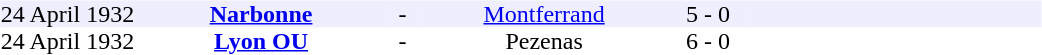<table table width=700>
<tr>
<td width=700 valign=top><br><table border=0 cellspacing=0 cellpadding=0 style=font-size: 100%; border-collapse: collapse; width=100%>
<tr align=center bgcolor=#EEEEFF>
<td width=90>24 April 1932</td>
<td width=170><strong><a href='#'>Narbonne</a></strong></td>
<td width=20>-</td>
<td width=170><a href='#'>Montferrand</a></td>
<td width=50>5 - 0</td>
<td width=200></td>
</tr>
<tr align=center bgcolor=#FFFFFF>
<td width=90>24 April 1932</td>
<td width=170><strong><a href='#'>Lyon OU</a></strong></td>
<td width=20>-</td>
<td width=170>Pezenas</td>
<td width=50>6 - 0</td>
<td width=200></td>
</tr>
</table>
</td>
</tr>
</table>
